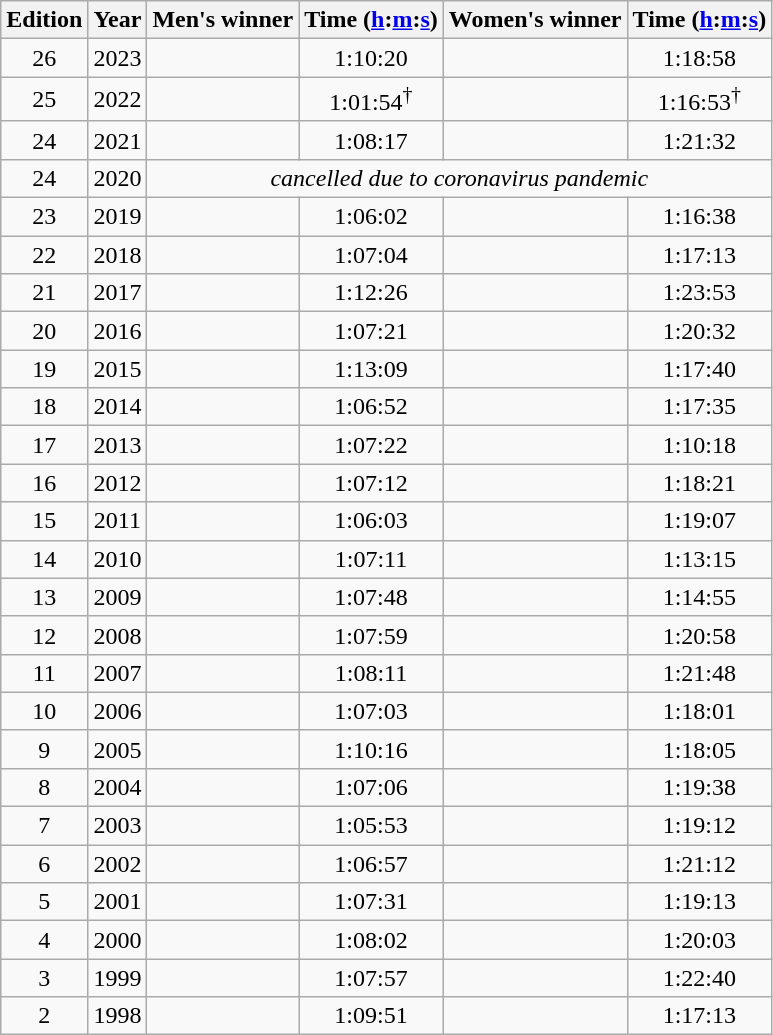<table class="wikitable sortable" style="text-align:center">
<tr>
<th class=unsortable>Edition</th>
<th>Year</th>
<th class=unsortable>Men's winner</th>
<th>Time (<a href='#'>h</a>:<a href='#'>m</a>:<a href='#'>s</a>)</th>
<th class=unsortable>Women's winner</th>
<th>Time (<a href='#'>h</a>:<a href='#'>m</a>:<a href='#'>s</a>)</th>
</tr>
<tr>
<td>26</td>
<td>2023</td>
<td></td>
<td>1:10:20</td>
<td></td>
<td>1:18:58</td>
</tr>
<tr>
<td>25</td>
<td>2022</td>
<td></td>
<td>1:01:54<sup>†</sup> </td>
<td></td>
<td>1:16:53<sup>†</sup> </td>
</tr>
<tr>
<td>24</td>
<td>2021</td>
<td></td>
<td>1:08:17</td>
<td></td>
<td>1:21:32</td>
</tr>
<tr>
<td>24</td>
<td>2020</td>
<td colspan="6" align="center" data-sort-value=""><em>cancelled due to coronavirus pandemic</em></td>
</tr>
<tr>
<td>23</td>
<td>2019</td>
<td></td>
<td>1:06:02</td>
<td></td>
<td>1:16:38</td>
</tr>
<tr>
<td>22</td>
<td>2018</td>
<td></td>
<td>1:07:04</td>
<td></td>
<td>1:17:13</td>
</tr>
<tr>
<td>21</td>
<td>2017</td>
<td></td>
<td>1:12:26</td>
<td></td>
<td>1:23:53</td>
</tr>
<tr>
<td>20</td>
<td>2016</td>
<td></td>
<td>1:07:21</td>
<td></td>
<td>1:20:32</td>
</tr>
<tr>
<td>19</td>
<td>2015</td>
<td></td>
<td>1:13:09</td>
<td></td>
<td>1:17:40</td>
</tr>
<tr>
<td>18</td>
<td>2014</td>
<td></td>
<td>1:06:52</td>
<td></td>
<td>1:17:35</td>
</tr>
<tr>
<td>17</td>
<td>2013</td>
<td></td>
<td>1:07:22</td>
<td></td>
<td>1:10:18</td>
</tr>
<tr>
<td>16</td>
<td>2012</td>
<td></td>
<td>1:07:12</td>
<td></td>
<td>1:18:21</td>
</tr>
<tr>
<td>15</td>
<td>2011</td>
<td></td>
<td>1:06:03</td>
<td></td>
<td>1:19:07</td>
</tr>
<tr>
<td>14</td>
<td>2010</td>
<td></td>
<td>1:07:11</td>
<td></td>
<td>1:13:15</td>
</tr>
<tr>
<td>13</td>
<td>2009</td>
<td></td>
<td>1:07:48</td>
<td></td>
<td>1:14:55</td>
</tr>
<tr>
<td>12</td>
<td>2008</td>
<td></td>
<td>1:07:59</td>
<td></td>
<td>1:20:58</td>
</tr>
<tr>
<td>11</td>
<td>2007</td>
<td></td>
<td>1:08:11</td>
<td></td>
<td>1:21:48</td>
</tr>
<tr>
<td>10</td>
<td>2006</td>
<td></td>
<td>1:07:03</td>
<td></td>
<td>1:18:01</td>
</tr>
<tr>
<td>9</td>
<td>2005</td>
<td></td>
<td>1:10:16</td>
<td></td>
<td>1:18:05</td>
</tr>
<tr>
<td>8</td>
<td>2004</td>
<td></td>
<td>1:07:06</td>
<td></td>
<td>1:19:38</td>
</tr>
<tr>
<td>7</td>
<td>2003</td>
<td></td>
<td>1:05:53</td>
<td></td>
<td>1:19:12</td>
</tr>
<tr>
<td>6</td>
<td>2002</td>
<td></td>
<td>1:06:57</td>
<td></td>
<td>1:21:12</td>
</tr>
<tr>
<td>5</td>
<td>2001</td>
<td></td>
<td>1:07:31</td>
<td></td>
<td>1:19:13</td>
</tr>
<tr>
<td>4</td>
<td>2000</td>
<td></td>
<td>1:08:02</td>
<td></td>
<td>1:20:03</td>
</tr>
<tr>
<td>3</td>
<td>1999</td>
<td></td>
<td>1:07:57</td>
<td></td>
<td>1:22:40</td>
</tr>
<tr>
<td>2</td>
<td>1998</td>
<td></td>
<td>1:09:51</td>
<td></td>
<td>1:17:13</td>
</tr>
</table>
